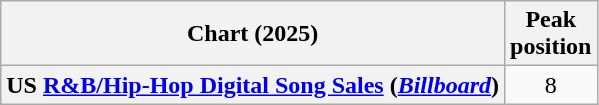<table class="wikitable sortable plainrowheaders" style="text-align:center">
<tr>
<th>Chart (2025)</th>
<th>Peak<br>position</th>
</tr>
<tr>
<th scope="row">US <a href='#'>R&B/Hip-Hop Digital Song Sales</a> (<em><a href='#'>Billboard</a></em>)</th>
<td style="text-align:center;">8</td>
</tr>
</table>
